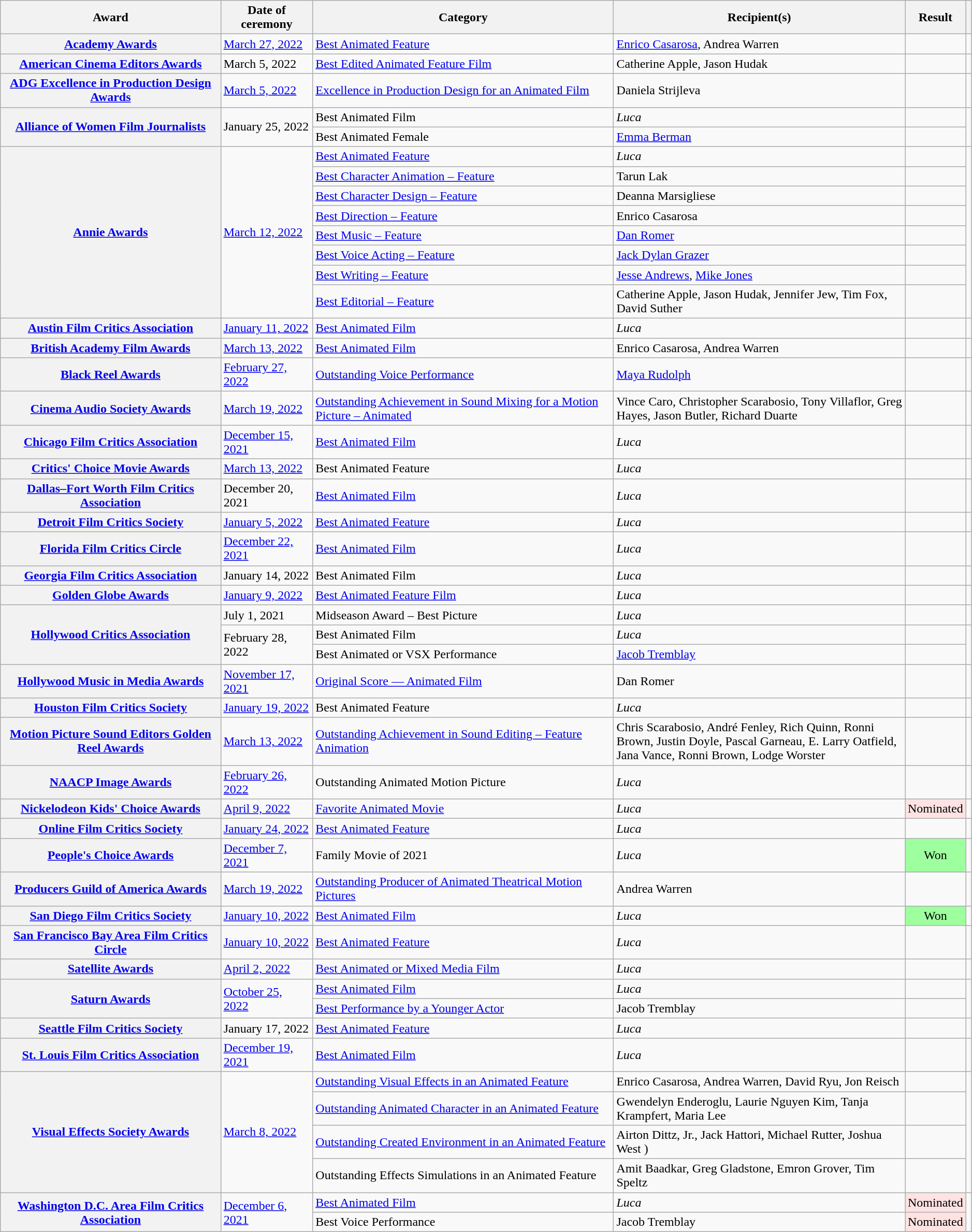<table class="wikitable sortable plainrowheaders" style="width: 99%;">
<tr>
<th scope="col">Award</th>
<th scope="col">Date of ceremony</th>
<th scope="col">Category</th>
<th scope="col" style="width:30%;">Recipient(s)</th>
<th scope="col">Result</th>
<th scope="col" class="unsortable"></th>
</tr>
<tr>
<th scope="row"><a href='#'>Academy Awards</a></th>
<td><a href='#'>March 27, 2022</a></td>
<td><a href='#'>Best Animated Feature</a></td>
<td><a href='#'>Enrico Casarosa</a>, Andrea Warren</td>
<td></td>
<td style="text-align:center;"></td>
</tr>
<tr>
<th scope="row"><a href='#'>American Cinema Editors Awards</a></th>
<td>March 5, 2022</td>
<td><a href='#'>Best Edited Animated Feature Film</a></td>
<td>Catherine Apple, Jason Hudak</td>
<td></td>
<td style="text-align:center;"></td>
</tr>
<tr>
<th scope="row"><a href='#'>ADG Excellence in Production Design Awards</a></th>
<td><a href='#'>March 5, 2022</a></td>
<td><a href='#'>Excellence in Production Design for an Animated Film</a></td>
<td>Daniela Strijleva</td>
<td></td>
<td style="text-align:center;"></td>
</tr>
<tr>
<th scope="row" rowspan="2"><a href='#'>Alliance of Women Film Journalists</a></th>
<td rowspan="2">January 25, 2022</td>
<td>Best Animated Film</td>
<td><em>Luca</em></td>
<td></td>
<td rowspan="2" style="text-align:center;"></td>
</tr>
<tr>
<td>Best Animated Female</td>
<td><a href='#'>Emma Berman</a></td>
<td></td>
</tr>
<tr>
<th scope="row" rowspan="8"><a href='#'>Annie Awards</a></th>
<td rowspan="8"><a href='#'>March 12, 2022</a></td>
<td><a href='#'>Best Animated Feature</a></td>
<td><em>Luca</em></td>
<td></td>
<td rowspan="8" style="text-align:center;"></td>
</tr>
<tr>
<td><a href='#'>Best Character Animation – Feature</a></td>
<td>Tarun Lak</td>
<td></td>
</tr>
<tr>
<td><a href='#'>Best Character Design – Feature</a></td>
<td>Deanna Marsigliese</td>
<td></td>
</tr>
<tr>
<td><a href='#'>Best Direction – Feature</a></td>
<td>Enrico Casarosa</td>
<td></td>
</tr>
<tr>
<td><a href='#'>Best Music – Feature</a></td>
<td><a href='#'>Dan Romer</a></td>
<td></td>
</tr>
<tr>
<td><a href='#'>Best Voice Acting – Feature</a></td>
<td><a href='#'>Jack Dylan Grazer</a></td>
<td></td>
</tr>
<tr>
<td><a href='#'>Best Writing – Feature</a></td>
<td><a href='#'>Jesse Andrews</a>, <a href='#'>Mike Jones</a></td>
<td></td>
</tr>
<tr>
<td><a href='#'>Best Editorial – Feature</a></td>
<td>Catherine Apple, Jason Hudak, Jennifer Jew, Tim Fox, David Suther</td>
<td></td>
</tr>
<tr>
<th scope="row"><a href='#'>Austin Film Critics Association</a></th>
<td><a href='#'>January 11, 2022</a></td>
<td><a href='#'>Best Animated Film</a></td>
<td><em>Luca</em></td>
<td></td>
<td style="text-align:center;"></td>
</tr>
<tr>
<th scope="row"><a href='#'>British Academy Film Awards</a></th>
<td><a href='#'>March 13, 2022</a></td>
<td><a href='#'>Best Animated Film</a></td>
<td>Enrico Casarosa, Andrea Warren</td>
<td></td>
<td style="text-align:center;"></td>
</tr>
<tr>
<th scope="row"><a href='#'>Black Reel Awards</a></th>
<td><a href='#'>February 27, 2022</a></td>
<td><a href='#'>Outstanding Voice Performance</a></td>
<td><a href='#'>Maya Rudolph</a></td>
<td></td>
<td style="text-align:center;"></td>
</tr>
<tr>
<th scope="row"><a href='#'>Cinema Audio Society Awards</a></th>
<td><a href='#'>March 19, 2022</a></td>
<td><a href='#'>Outstanding Achievement in Sound Mixing for a Motion Picture – Animated</a></td>
<td>Vince Caro, Christopher Scarabosio, Tony Villaflor, Greg Hayes, Jason Butler, Richard Duarte</td>
<td></td>
<td style="text-align:center;"></td>
</tr>
<tr>
<th scope="row"><a href='#'>Chicago Film Critics Association</a></th>
<td><a href='#'>December 15, 2021</a></td>
<td><a href='#'>Best Animated Film</a></td>
<td><em>Luca</em></td>
<td></td>
<td style="text-align:center;"></td>
</tr>
<tr>
<th scope="row"><a href='#'>Critics' Choice Movie Awards</a></th>
<td><a href='#'>March 13, 2022</a></td>
<td>Best Animated Feature</td>
<td><em>Luca</em></td>
<td></td>
<td style="text-align:center;"></td>
</tr>
<tr>
<th scope="row"><a href='#'>Dallas–Fort Worth Film Critics Association</a></th>
<td>December 20, 2021</td>
<td><a href='#'>Best Animated Film</a></td>
<td><em>Luca</em></td>
<td></td>
<td style="text-align:center;"></td>
</tr>
<tr>
<th scope="row"><a href='#'>Detroit Film Critics Society</a></th>
<td><a href='#'>January 5, 2022</a></td>
<td><a href='#'>Best Animated Feature</a></td>
<td><em>Luca</em></td>
<td></td>
<td style="text-align:center;"></td>
</tr>
<tr>
<th scope="row"><a href='#'>Florida Film Critics Circle</a></th>
<td><a href='#'>December 22, 2021</a></td>
<td><a href='#'>Best Animated Film</a></td>
<td><em>Luca</em></td>
<td></td>
<td style="text-align:center;"></td>
</tr>
<tr>
<th scope="row"><a href='#'>Georgia Film Critics Association</a></th>
<td>January 14, 2022</td>
<td>Best Animated Film</td>
<td><em>Luca</em></td>
<td></td>
<td style="text-align:center;"></td>
</tr>
<tr>
<th scope="row"><a href='#'>Golden Globe Awards</a></th>
<td><a href='#'>January 9, 2022</a></td>
<td><a href='#'>Best Animated Feature Film</a></td>
<td><em>Luca</em></td>
<td></td>
<td style="text-align:center;"></td>
</tr>
<tr>
<th rowspan="3"scope="row"><a href='#'>Hollywood Critics Association</a></th>
<td>July 1, 2021</td>
<td>Midseason Award – Best Picture</td>
<td><em>Luca</em></td>
<td></td>
<td style="text-align:center;"></td>
</tr>
<tr>
<td rowspan="2">February 28, 2022</td>
<td>Best Animated Film</td>
<td><em>Luca</em></td>
<td></td>
<td rowspan="2"style="text-align:center;"></td>
</tr>
<tr>
<td>Best Animated or VSX Performance</td>
<td><a href='#'>Jacob Tremblay</a></td>
<td></td>
</tr>
<tr>
<th scope="row"><a href='#'>Hollywood Music in Media Awards</a></th>
<td><a href='#'>November 17, 2021</a></td>
<td><a href='#'>Original Score — Animated Film</a></td>
<td>Dan Romer</td>
<td></td>
<td style="text-align:center;"></td>
</tr>
<tr>
<th scope="row"><a href='#'>Houston Film Critics Society</a></th>
<td><a href='#'>January 19, 2022</a></td>
<td>Best Animated Feature</td>
<td><em>Luca</em></td>
<td></td>
<td style="text-align:center;"></td>
</tr>
<tr>
<th scope="row"><a href='#'>Motion Picture Sound Editors Golden Reel Awards</a></th>
<td><a href='#'>March 13, 2022</a></td>
<td><a href='#'>Outstanding Achievement in Sound Editing – Feature Animation</a></td>
<td>Chris Scarabosio, André Fenley, Rich Quinn, Ronni Brown, Justin Doyle, Pascal Garneau, E. Larry Oatfield, Jana Vance, Ronni Brown, Lodge Worster</td>
<td></td>
<td style="text-align:center;"></td>
</tr>
<tr>
<th scope="row"><a href='#'>NAACP Image Awards</a></th>
<td><a href='#'>February 26, 2022</a></td>
<td>Outstanding Animated Motion Picture</td>
<td><em>Luca</em></td>
<td></td>
<td style="text-align:center;"></td>
</tr>
<tr>
<th scope="row"><a href='#'>Nickelodeon Kids' Choice Awards</a></th>
<td><a href='#'>April 9, 2022</a></td>
<td><a href='#'>Favorite Animated Movie</a></td>
<td><em>Luca</em></td>
<td style="background: #FFE3E3; color: black; vertical-align: middle; text-align: center; " class="no table-no2 notheme">Nominated</td>
<td style="text-align:center;"></td>
</tr>
<tr>
<th scope="row"><a href='#'>Online Film Critics Society</a></th>
<td><a href='#'>January 24, 2022</a></td>
<td><a href='#'>Best Animated Feature</a></td>
<td><em>Luca</em></td>
<td></td>
<td style="text-align:center;"></td>
</tr>
<tr>
<th scope="row"><a href='#'>People's Choice Awards</a></th>
<td><a href='#'>December 7, 2021</a></td>
<td>Family Movie of 2021</td>
<td><em>Luca</em></td>
<td style="background:#9EFF9E;color:#000;vertical-align:middle;text-align:center;" class="yes table-yes2 notheme">Won</td>
<td style="text-align:center;"></td>
</tr>
<tr>
<th scope="row"><a href='#'>Producers Guild of America Awards</a></th>
<td><a href='#'>March 19, 2022</a></td>
<td><a href='#'>Outstanding Producer of Animated Theatrical Motion Pictures</a></td>
<td>Andrea Warren</td>
<td></td>
<td style="text-align:center;"></td>
</tr>
<tr>
<th scope="row"><a href='#'>San Diego Film Critics Society</a></th>
<td><a href='#'>January 10, 2022</a></td>
<td><a href='#'>Best Animated Film</a></td>
<td><em>Luca</em></td>
<td style="background:#9EFF9E;color:#000;vertical-align:middle;text-align:center;" class="yes table-yes2 notheme">Won</td>
<td style="text-align:center;"></td>
</tr>
<tr>
<th scope="row"><a href='#'>San Francisco Bay Area Film Critics Circle</a></th>
<td><a href='#'>January 10, 2022</a></td>
<td><a href='#'>Best Animated Feature</a></td>
<td><em>Luca</em></td>
<td></td>
<td style="text-align:center;"></td>
</tr>
<tr>
<th scope="row"><a href='#'>Satellite Awards</a></th>
<td><a href='#'>April 2, 2022</a></td>
<td><a href='#'>Best Animated or Mixed Media Film</a></td>
<td><em>Luca</em></td>
<td></td>
<td style="text-align:center;"></td>
</tr>
<tr>
<th scope="row" rowspan="2"><a href='#'>Saturn Awards</a></th>
<td rowspan="2"><a href='#'>October 25, 2022</a></td>
<td><a href='#'>Best Animated Film</a></td>
<td><em>Luca</em></td>
<td></td>
<td rowspan="2" style="text-align:center;"></td>
</tr>
<tr>
<td><a href='#'>Best Performance by a Younger Actor</a></td>
<td>Jacob Tremblay</td>
<td></td>
</tr>
<tr>
<th scope="row"><a href='#'>Seattle Film Critics Society</a></th>
<td>January 17, 2022</td>
<td><a href='#'>Best Animated Feature</a></td>
<td><em>Luca</em></td>
<td></td>
<td style="text-align:center;"></td>
</tr>
<tr>
<th scope="row"><a href='#'>St. Louis Film Critics Association</a></th>
<td><a href='#'>December 19, 2021</a></td>
<td><a href='#'>Best Animated Film</a></td>
<td><em>Luca</em></td>
<td></td>
<td style="text-align:center;"></td>
</tr>
<tr>
<th scope="row" rowspan="4"><a href='#'>Visual Effects Society Awards</a></th>
<td rowspan="4"><a href='#'>March 8, 2022</a></td>
<td><a href='#'>Outstanding Visual Effects in an Animated Feature</a></td>
<td>Enrico Casarosa, Andrea Warren, David Ryu, Jon Reisch</td>
<td></td>
<td rowspan="4" style="text-align:center;"></td>
</tr>
<tr>
<td><a href='#'>Outstanding Animated Character in an Animated Feature</a></td>
<td>Gwendelyn Enderoglu, Laurie Nguyen Kim, Tanja Krampfert, Maria Lee </td>
<td></td>
</tr>
<tr>
<td><a href='#'>Outstanding Created Environment in an Animated Feature</a></td>
<td>Airton Dittz, Jr., Jack Hattori, Michael Rutter, Joshua West )</td>
<td></td>
</tr>
<tr>
<td>Outstanding Effects Simulations in an Animated Feature</td>
<td>Amit Baadkar, Greg Gladstone, Emron Grover, Tim Speltz</td>
<td></td>
</tr>
<tr>
<th scope="row" rowspan="2"><a href='#'>Washington D.C. Area Film Critics Association</a></th>
<td rowspan="2"><a href='#'>December 6, 2021</a></td>
<td><a href='#'>Best Animated Film</a></td>
<td><em>Luca</em></td>
<td style="background: #FFE3E3; color: black; vertical-align: middle; text-align: center; " class="no table-no2 notheme">Nominated</td>
<td rowspan="2" style="text-align:center;"></td>
</tr>
<tr>
<td>Best Voice Performance</td>
<td>Jacob Tremblay</td>
<td style="background: #FFE3E3; color: black; vertical-align: middle; text-align: center; " class="no table-no2 notheme">Nominated</td>
</tr>
</table>
